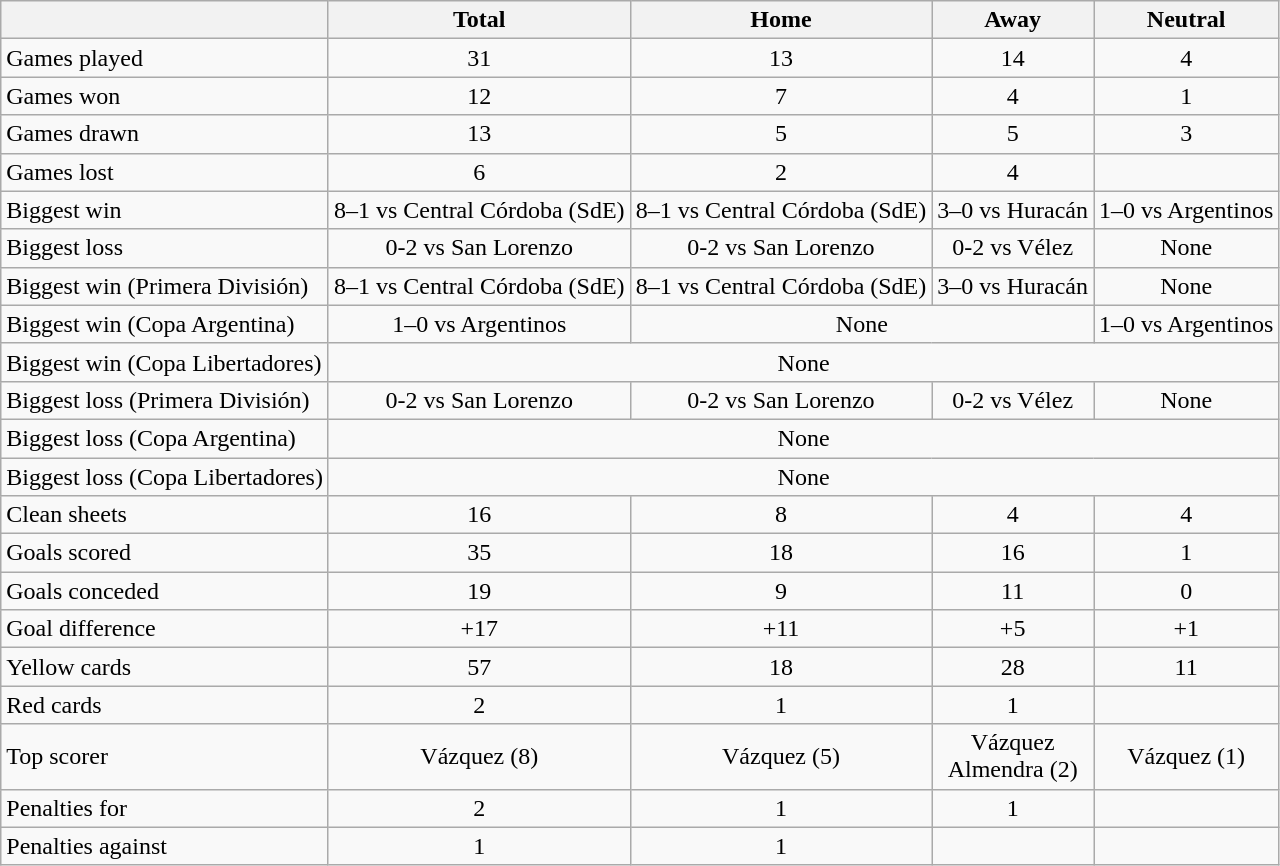<table class="wikitable" style="text-align: center;">
<tr>
<th></th>
<th>Total</th>
<th>Home</th>
<th>Away</th>
<th>Neutral</th>
</tr>
<tr>
<td align=left>Games played</td>
<td>31</td>
<td>13</td>
<td>14</td>
<td>4</td>
</tr>
<tr>
<td align=left>Games won</td>
<td>12</td>
<td>7</td>
<td>4</td>
<td>1</td>
</tr>
<tr>
<td align=left>Games drawn</td>
<td>13</td>
<td>5</td>
<td>5</td>
<td>3</td>
</tr>
<tr>
<td align=left>Games lost</td>
<td>6</td>
<td>2</td>
<td>4</td>
<td></td>
</tr>
<tr>
<td align=left>Biggest win</td>
<td>8–1 vs Central Córdoba (SdE)</td>
<td>8–1 vs Central Córdoba (SdE)</td>
<td>3–0 vs Huracán</td>
<td>1–0 vs Argentinos</td>
</tr>
<tr>
<td align=left>Biggest loss</td>
<td>0-2 vs San Lorenzo</td>
<td>0-2 vs San Lorenzo</td>
<td>0-2 vs Vélez</td>
<td>None</td>
</tr>
<tr>
<td align=left>Biggest win (Primera División)</td>
<td>8–1 vs Central Córdoba (SdE)</td>
<td>8–1 vs Central Córdoba (SdE)</td>
<td>3–0 vs Huracán</td>
<td>None</td>
</tr>
<tr>
<td align=left>Biggest win (Copa Argentina)</td>
<td>1–0 vs Argentinos</td>
<td colspan=2>None</td>
<td>1–0 vs Argentinos</td>
</tr>
<tr>
<td align=left>Biggest win (Copa Libertadores)</td>
<td colspan=4>None</td>
</tr>
<tr>
<td align=left>Biggest loss (Primera División)</td>
<td>0-2 vs San Lorenzo</td>
<td>0-2 vs San Lorenzo</td>
<td>0-2 vs Vélez</td>
<td>None</td>
</tr>
<tr>
<td align=left>Biggest loss (Copa Argentina)</td>
<td colspan=4>None</td>
</tr>
<tr>
<td align=left>Biggest loss (Copa Libertadores)</td>
<td colspan=4>None</td>
</tr>
<tr>
<td align=left>Clean sheets</td>
<td>16</td>
<td>8</td>
<td>4</td>
<td>4</td>
</tr>
<tr>
<td align=left>Goals scored</td>
<td>35</td>
<td>18</td>
<td>16</td>
<td>1</td>
</tr>
<tr>
<td align=left>Goals conceded</td>
<td>19</td>
<td>9</td>
<td>11</td>
<td>0</td>
</tr>
<tr>
<td align=left>Goal difference</td>
<td>+17</td>
<td>+11</td>
<td>+5</td>
<td>+1</td>
</tr>
<tr>
<td align=left>Yellow cards</td>
<td>57</td>
<td>18</td>
<td>28</td>
<td>11</td>
</tr>
<tr>
<td align=left>Red cards</td>
<td>2</td>
<td>1</td>
<td>1</td>
<td></td>
</tr>
<tr>
<td align=left>Top scorer</td>
<td>Vázquez (8)</td>
<td>Vázquez (5)</td>
<td>  Vázquez<br>Almendra (2)</td>
<td>Vázquez (1)</td>
</tr>
<tr>
<td align=left>Penalties for</td>
<td>2</td>
<td>1</td>
<td>1</td>
<td></td>
</tr>
<tr>
<td align=left>Penalties against</td>
<td>1</td>
<td>1</td>
<td></td>
<td></td>
</tr>
</table>
